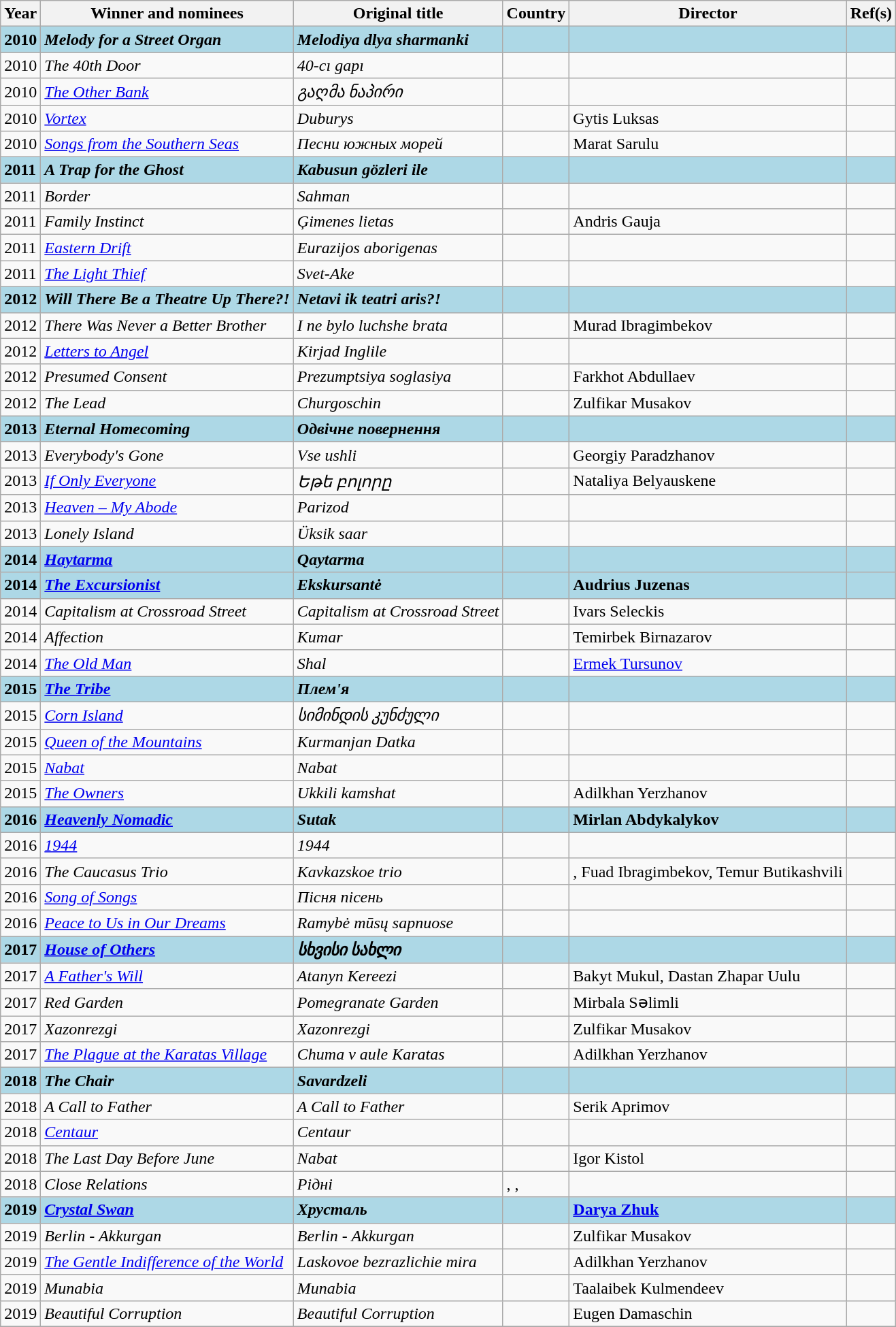<table class="wikitable sortable">
<tr>
<th scope="col">Year</th>
<th scope="col">Winner and nominees</th>
<th scope="col">Original title</th>
<th scope="col">Country</th>
<th scope="col">Director</th>
<th scope="col" class="unsortable">Ref(s)</th>
</tr>
<tr>
<td style="background-color:lightblue"><strong>2010</strong></td>
<td style="background-color:lightblue"><strong><em>Melody for a Street Organ</em></strong></td>
<td style="background-color:lightblue"><strong><em>Melodiya dlya sharmanki</em></strong></td>
<td style="background-color:lightblue"><strong></strong></td>
<td style="background-color:lightblue"><strong></strong></td>
<td style="background-color:lightblue"></td>
</tr>
<tr>
<td>2010</td>
<td><em>The 40th Door</em></td>
<td><em>40-cı gapı</em></td>
<td></td>
<td></td>
<td></td>
</tr>
<tr>
<td>2010</td>
<td><em><a href='#'>The Other Bank</a></em></td>
<td><em>გაღმა ნაპირი</em></td>
<td></td>
<td></td>
<td></td>
</tr>
<tr>
<td>2010</td>
<td><em><a href='#'>Vortex</a></em></td>
<td><em>Duburys</em></td>
<td></td>
<td>Gytis Luksas</td>
<td></td>
</tr>
<tr>
<td>2010</td>
<td><em><a href='#'>Songs from the Southern Seas</a></em></td>
<td><em>Песни южных морей</em></td>
<td></td>
<td>Marat Sarulu</td>
<td></td>
</tr>
<tr>
<td style="background-color:lightblue"><strong>2011</strong></td>
<td style="background-color:lightblue"><strong><em>A Trap for the Ghost</em></strong></td>
<td style="background-color:lightblue"><strong><em>Kabusun gözleri ile</em></strong></td>
<td style="background-color:lightblue"><strong></strong></td>
<td style="background-color:lightblue"><strong></strong></td>
<td style="background-color:lightblue"></td>
</tr>
<tr>
<td>2011</td>
<td><em>Border</em></td>
<td><em>Sahman</em></td>
<td></td>
<td></td>
<td></td>
</tr>
<tr>
<td>2011</td>
<td><em>Family Instinct</em></td>
<td><em>Ģimenes lietas</em></td>
<td></td>
<td>Andris Gauja</td>
<td></td>
</tr>
<tr>
<td>2011</td>
<td><em><a href='#'>Eastern Drift</a></em></td>
<td><em>Eurazijos aborigenas</em></td>
<td></td>
<td></td>
<td></td>
</tr>
<tr>
<td>2011</td>
<td><em><a href='#'>The Light Thief</a></em></td>
<td><em>Svet-Ake</em></td>
<td></td>
<td></td>
<td></td>
</tr>
<tr>
<td style="background-color:lightblue"><strong>2012</strong></td>
<td style="background-color:lightblue"><strong><em>Will There Be a Theatre Up There?!</em></strong></td>
<td style="background-color:lightblue"><strong><em>Netavi ik teatri aris?!</em></strong></td>
<td style="background-color:lightblue"><strong></strong></td>
<td style="background-color:lightblue"><strong></strong></td>
<td style="background-color:lightblue"></td>
</tr>
<tr>
<td>2012</td>
<td><em>There Was Never a Better Brother</em></td>
<td><em>I ne bylo luchshe brata</em></td>
<td></td>
<td>Murad Ibragimbekov</td>
<td></td>
</tr>
<tr>
<td>2012</td>
<td><em><a href='#'>Letters to Angel</a></em></td>
<td><em>Kirjad Inglile</em></td>
<td></td>
<td></td>
<td></td>
</tr>
<tr>
<td>2012</td>
<td><em>Presumed Consent</em></td>
<td><em>Prezumptsiya soglasiya</em></td>
<td></td>
<td>Farkhot Abdullaev</td>
<td></td>
</tr>
<tr>
<td>2012</td>
<td><em>The Lead</em></td>
<td><em>Churgoschin</em></td>
<td></td>
<td>Zulfikar Musakov</td>
<td></td>
</tr>
<tr>
<td style="background-color:lightblue"><strong>2013</strong></td>
<td style="background-color:lightblue"><strong><em>Eternal Homecoming</em></strong></td>
<td style="background-color:lightblue"><strong><em>Одвiчне повернення</em></strong></td>
<td style="background-color:lightblue"><strong></strong></td>
<td style="background-color:lightblue"><strong></strong></td>
<td style="background-color:lightblue"></td>
</tr>
<tr>
<td>2013</td>
<td><em>Everybody's Gone</em></td>
<td><em>Vse ushli</em></td>
<td></td>
<td>Georgiy Paradzhanov</td>
<td></td>
</tr>
<tr>
<td>2013</td>
<td><em><a href='#'>If Only Everyone</a></em></td>
<td><em>Եթե բոլորը</em></td>
<td></td>
<td>Nataliya Belyauskene</td>
<td></td>
</tr>
<tr>
<td>2013</td>
<td><em><a href='#'>Heaven – My Abode</a></em></td>
<td><em>Parizod</em></td>
<td></td>
<td></td>
<td></td>
</tr>
<tr>
<td>2013</td>
<td><em>Lonely Island</em></td>
<td><em>Üksik saar</em></td>
<td></td>
<td></td>
<td></td>
</tr>
<tr>
<td style="background-color:lightblue"><strong>2014</strong></td>
<td style="background-color:lightblue"><strong><em><a href='#'>Haytarma</a></em></strong></td>
<td style="background-color:lightblue"><strong><em>Qaytarma</em></strong></td>
<td style="background-color:lightblue"><strong></strong></td>
<td style="background-color:lightblue"><strong></strong></td>
<td style="background-color:lightblue"></td>
</tr>
<tr>
<td style="background-color:lightblue"><strong>2014</strong></td>
<td style="background-color:lightblue"><strong><em><a href='#'>The Excursionist</a></em></strong></td>
<td style="background-color:lightblue"><strong><em>Ekskursantė</em></strong></td>
<td style="background-color:lightblue"></td>
<td style="background-color:lightblue"><strong>Audrius Juzenas</strong></td>
<td style="background-color:lightblue"></td>
</tr>
<tr>
<td>2014</td>
<td><em>Capitalism at Crossroad Street</em></td>
<td><em>Capitalism at Crossroad Street</em></td>
<td></td>
<td>Ivars Seleckis</td>
<td></td>
</tr>
<tr>
<td>2014</td>
<td><em>Affection</em></td>
<td><em>Kumar</em></td>
<td></td>
<td>Temirbek Birnazarov</td>
<td></td>
</tr>
<tr>
<td>2014</td>
<td><em><a href='#'>The Old Man</a></em></td>
<td><em>Shal</em></td>
<td></td>
<td><a href='#'>Ermek Tursunov</a></td>
<td></td>
</tr>
<tr>
<td style="background-color:lightblue"><strong>2015</strong></td>
<td style="background-color:lightblue"><strong><em><a href='#'>The Tribe</a></em></strong></td>
<td style="background-color:lightblue"><strong><em>Плем'я</em></strong></td>
<td style="background-color:lightblue"><strong></strong></td>
<td style="background-color:lightblue"><strong></strong></td>
<td style="background-color:lightblue"></td>
</tr>
<tr>
<td>2015</td>
<td><em><a href='#'>Corn Island</a></em></td>
<td><em>სიმინდის კუნძული</em></td>
<td></td>
<td></td>
<td></td>
</tr>
<tr>
<td>2015</td>
<td><em><a href='#'>Queen of the Mountains</a></em></td>
<td><em>Kurmanjan Datka</em></td>
<td></td>
<td></td>
<td></td>
</tr>
<tr>
<td>2015</td>
<td><em><a href='#'>Nabat</a></em></td>
<td><em>Nabat</em></td>
<td></td>
<td></td>
<td></td>
</tr>
<tr>
<td>2015</td>
<td><em><a href='#'>The Owners</a></em></td>
<td><em>Ukkili kamshat</em></td>
<td></td>
<td>Adilkhan Yerzhanov</td>
<td></td>
</tr>
<tr>
<td style="background-color:lightblue"><strong>2016</strong></td>
<td style="background-color:lightblue"><strong><em><a href='#'>Heavenly Nomadic</a></em></strong></td>
<td style="background-color:lightblue"><strong><em>Sutak</em></strong></td>
<td style="background-color:lightblue"><strong></strong></td>
<td style="background-color:lightblue"><strong>Mirlan Abdykalykov</strong></td>
<td style="background-color:lightblue"></td>
</tr>
<tr>
<td>2016</td>
<td><em><a href='#'>1944</a></em></td>
<td><em>1944</em></td>
<td></td>
<td></td>
<td></td>
</tr>
<tr>
<td>2016</td>
<td><em>The Caucasus Trio</em></td>
<td><em>Kavkazskoe trio</em></td>
<td></td>
<td>, Fuad Ibragimbekov, Temur Butikashvili</td>
<td></td>
</tr>
<tr>
<td>2016</td>
<td><em><a href='#'>Song of Songs</a></em></td>
<td><em>Пісня пісень</em></td>
<td></td>
<td></td>
<td></td>
</tr>
<tr>
<td>2016</td>
<td><em><a href='#'>Peace to Us in Our Dreams</a></em></td>
<td><em>Ramybė mūsų sapnuose</em></td>
<td></td>
<td></td>
<td></td>
</tr>
<tr>
<td style="background-color:lightblue"><strong>2017</strong></td>
<td style="background-color:lightblue"><strong><em><a href='#'>House of Others</a></em></strong></td>
<td style="background-color:lightblue"><strong><em>სხვისი სახლი</em></strong></td>
<td style="background-color:lightblue"><strong></strong></td>
<td style="background-color:lightblue"><strong></strong></td>
<td style="background-color:lightblue"></td>
</tr>
<tr>
<td>2017</td>
<td><em><a href='#'>A Father's Will</a></em></td>
<td><em>Atanyn Kereezi</em></td>
<td></td>
<td>Bakyt Mukul, Dastan Zhapar Uulu</td>
<td></td>
</tr>
<tr>
<td>2017</td>
<td><em>Red Garden</em></td>
<td><em>Pomegranate Garden</em></td>
<td></td>
<td>Mirbala Səlimli</td>
<td></td>
</tr>
<tr>
<td>2017</td>
<td><em>Xazonrezgi</em></td>
<td><em>Xazonrezgi</em></td>
<td></td>
<td>Zulfikar Musakov</td>
<td></td>
</tr>
<tr>
<td>2017</td>
<td><em><a href='#'>The Plague at the Karatas Village</a></em></td>
<td><em>Chuma v aule Karatas</em></td>
<td></td>
<td>Adilkhan Yerzhanov</td>
<td></td>
</tr>
<tr>
<td style="background-color:lightblue"><strong>2018</strong></td>
<td style="background-color:lightblue"><strong><em>The Chair</em></strong></td>
<td style="background-color:lightblue"><strong><em>Savardzeli</em></strong></td>
<td style="background-color:lightblue"><strong></strong></td>
<td style="background-color:lightblue"><strong></strong></td>
<td style="background-color:lightblue"></td>
</tr>
<tr>
<td>2018</td>
<td><em>A Call to Father</em></td>
<td><em>A Call to Father</em></td>
<td></td>
<td>Serik Aprimov</td>
<td></td>
</tr>
<tr>
<td>2018</td>
<td><em><a href='#'>Centaur</a></em></td>
<td><em>Centaur</em></td>
<td></td>
<td></td>
<td></td>
</tr>
<tr>
<td>2018</td>
<td><em>The Last Day Before June</em></td>
<td><em>Nabat</em></td>
<td></td>
<td>Igor Kistol</td>
<td></td>
</tr>
<tr>
<td>2018</td>
<td><em>Close Relations</em></td>
<td><em>Рідні</em></td>
<td>, , </td>
<td></td>
<td></td>
</tr>
<tr>
<td style="background-color:lightblue"><strong>2019</strong></td>
<td style="background-color:lightblue"><strong><em><a href='#'>Crystal Swan</a></em></strong></td>
<td style="background-color:lightblue"><strong><em>Хрусталь</em></strong></td>
<td style="background-color:lightblue"><strong></strong></td>
<td style="background-color:lightblue"><strong><a href='#'>Darya Zhuk</a></strong></td>
<td style="background-color:lightblue"></td>
</tr>
<tr>
<td>2019</td>
<td><em>Berlin - Akkurgan</em></td>
<td><em>Berlin - Akkurgan</em></td>
<td></td>
<td>Zulfikar Musakov</td>
<td></td>
</tr>
<tr>
<td>2019</td>
<td><em><a href='#'>The Gentle Indifference of the World</a></em></td>
<td><em>Laskovoe bezrazlichie mira</em></td>
<td></td>
<td>Adilkhan Yerzhanov</td>
<td></td>
</tr>
<tr>
<td>2019</td>
<td><em>Munabia</em></td>
<td><em>Munabia</em></td>
<td></td>
<td>Taalaibek Kulmendeev</td>
<td></td>
</tr>
<tr>
<td>2019</td>
<td><em>Beautiful Corruption</em></td>
<td><em>Beautiful Corruption</em></td>
<td></td>
<td>Eugen Damaschin</td>
<td></td>
</tr>
<tr>
</tr>
</table>
